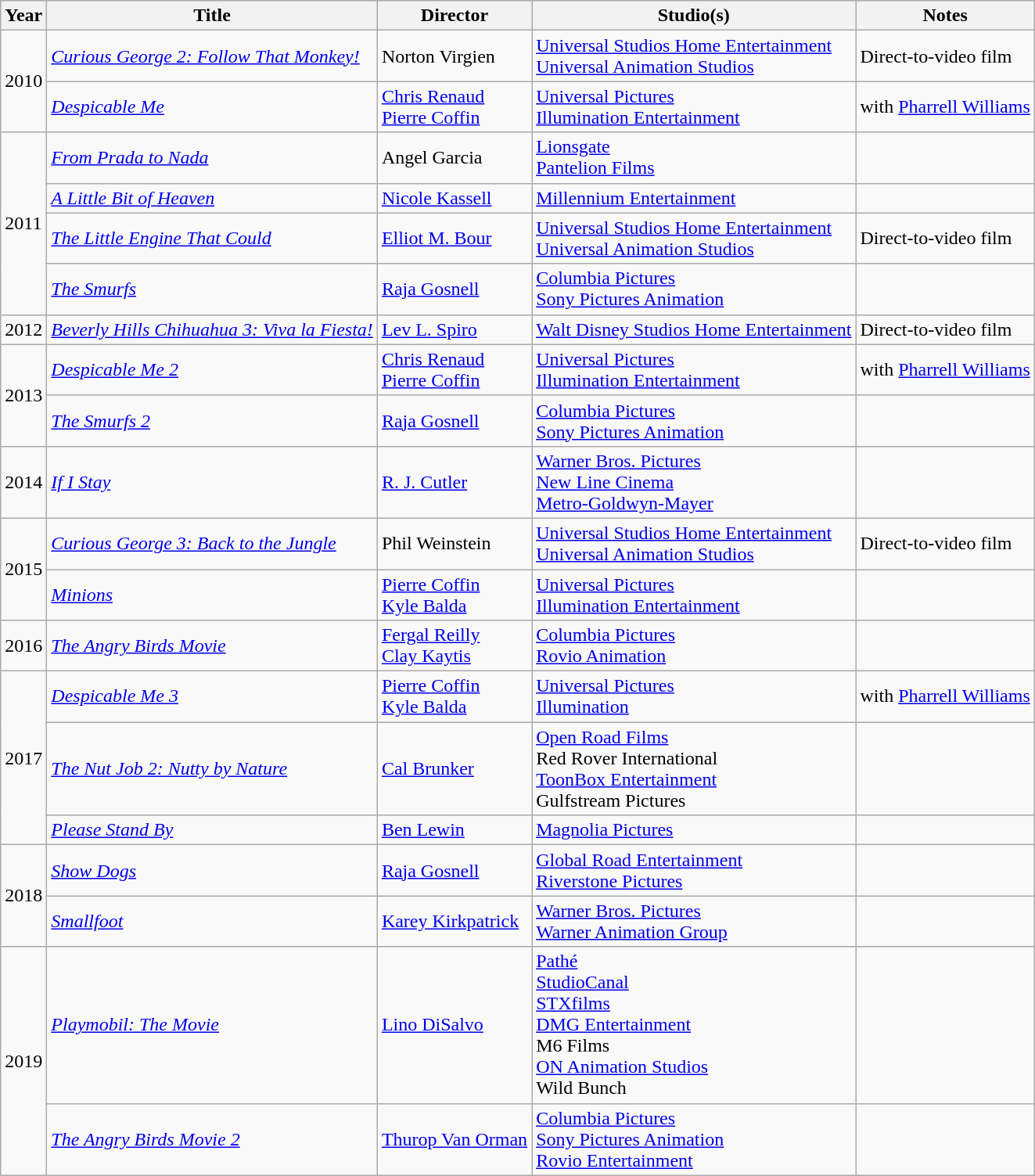<table class="wikitable sortable">
<tr>
<th>Year</th>
<th>Title</th>
<th>Director</th>
<th>Studio(s)</th>
<th>Notes</th>
</tr>
<tr>
<td rowspan="2">2010</td>
<td><em><a href='#'>Curious George 2: Follow That Monkey!</a></em></td>
<td>Norton Virgien</td>
<td><a href='#'>Universal Studios Home Entertainment</a><br><a href='#'>Universal Animation Studios</a></td>
<td>Direct-to-video film</td>
</tr>
<tr>
<td><em><a href='#'>Despicable Me</a></em></td>
<td><a href='#'>Chris Renaud</a><br><a href='#'>Pierre Coffin</a></td>
<td><a href='#'>Universal Pictures</a><br><a href='#'>Illumination Entertainment</a></td>
<td>with <a href='#'>Pharrell Williams</a></td>
</tr>
<tr>
<td rowspan="4">2011</td>
<td><em><a href='#'>From Prada to Nada</a></em></td>
<td>Angel Garcia</td>
<td><a href='#'>Lionsgate</a><br><a href='#'>Pantelion Films</a></td>
<td></td>
</tr>
<tr>
<td><em><a href='#'>A Little Bit of Heaven</a></em></td>
<td><a href='#'>Nicole Kassell</a></td>
<td><a href='#'>Millennium Entertainment</a></td>
<td></td>
</tr>
<tr>
<td><em><a href='#'>The Little Engine That Could</a></em></td>
<td><a href='#'>Elliot M. Bour</a></td>
<td><a href='#'>Universal Studios Home Entertainment</a><br><a href='#'>Universal Animation Studios</a></td>
<td>Direct-to-video film</td>
</tr>
<tr>
<td><em><a href='#'>The Smurfs</a></em></td>
<td><a href='#'>Raja Gosnell</a></td>
<td><a href='#'>Columbia Pictures</a><br><a href='#'>Sony Pictures Animation</a></td>
<td></td>
</tr>
<tr>
<td>2012</td>
<td><em><a href='#'>Beverly Hills Chihuahua 3: Viva la Fiesta!</a></em></td>
<td><a href='#'>Lev L. Spiro</a></td>
<td><a href='#'>Walt Disney Studios Home Entertainment</a></td>
<td>Direct-to-video film</td>
</tr>
<tr>
<td rowspan="2">2013</td>
<td><em><a href='#'>Despicable Me 2</a></em></td>
<td><a href='#'>Chris Renaud</a><br><a href='#'>Pierre Coffin</a></td>
<td><a href='#'>Universal Pictures</a><br><a href='#'>Illumination Entertainment</a></td>
<td>with <a href='#'>Pharrell Williams</a></td>
</tr>
<tr>
<td><em><a href='#'>The Smurfs 2</a></em></td>
<td><a href='#'>Raja Gosnell</a></td>
<td><a href='#'>Columbia Pictures</a><br><a href='#'>Sony Pictures Animation</a></td>
<td></td>
</tr>
<tr>
<td>2014</td>
<td><em><a href='#'>If I Stay</a></em></td>
<td><a href='#'>R. J. Cutler</a></td>
<td><a href='#'>Warner Bros. Pictures</a><br><a href='#'>New Line Cinema</a><br><a href='#'>Metro-Goldwyn-Mayer</a></td>
<td></td>
</tr>
<tr>
<td rowspan="2">2015</td>
<td><em><a href='#'>Curious George 3: Back to the Jungle</a></em></td>
<td>Phil Weinstein</td>
<td><a href='#'>Universal Studios Home Entertainment</a><br><a href='#'>Universal Animation Studios</a></td>
<td>Direct-to-video film</td>
</tr>
<tr>
<td><em><a href='#'>Minions</a></em></td>
<td><a href='#'>Pierre Coffin</a><br><a href='#'>Kyle Balda</a></td>
<td><a href='#'>Universal Pictures</a><br><a href='#'>Illumination Entertainment</a></td>
<td></td>
</tr>
<tr>
<td rowspan="1">2016</td>
<td><em><a href='#'>The Angry Birds Movie</a></em></td>
<td><a href='#'>Fergal Reilly</a><br><a href='#'>Clay Kaytis</a></td>
<td><a href='#'>Columbia Pictures</a><br><a href='#'>Rovio Animation</a></td>
<td></td>
</tr>
<tr>
<td rowspan="3">2017</td>
<td><em><a href='#'>Despicable Me 3</a></em></td>
<td><a href='#'>Pierre Coffin</a><br><a href='#'>Kyle Balda</a></td>
<td><a href='#'>Universal Pictures</a><br><a href='#'>Illumination</a></td>
<td>with <a href='#'>Pharrell Williams</a></td>
</tr>
<tr>
<td><em><a href='#'>The Nut Job 2: Nutty by Nature</a></em></td>
<td><a href='#'>Cal Brunker</a></td>
<td><a href='#'>Open Road Films</a><br>Red Rover International<br><a href='#'>ToonBox Entertainment</a><br>Gulfstream Pictures</td>
<td></td>
</tr>
<tr>
<td><em><a href='#'>Please Stand By</a></em></td>
<td><a href='#'>Ben Lewin</a></td>
<td><a href='#'>Magnolia Pictures</a></td>
<td></td>
</tr>
<tr>
<td rowspan="2">2018</td>
<td><em><a href='#'>Show Dogs</a></em></td>
<td><a href='#'>Raja Gosnell</a></td>
<td><a href='#'>Global Road Entertainment</a><br><a href='#'>Riverstone Pictures</a></td>
<td></td>
</tr>
<tr>
<td><em><a href='#'>Smallfoot</a></em></td>
<td><a href='#'>Karey Kirkpatrick</a></td>
<td><a href='#'>Warner Bros. Pictures</a><br><a href='#'>Warner Animation Group</a></td>
<td></td>
</tr>
<tr>
<td rowspan="2">2019</td>
<td><em><a href='#'>Playmobil: The Movie</a></em></td>
<td><a href='#'>Lino DiSalvo</a></td>
<td><a href='#'>Pathé</a><br><a href='#'>StudioCanal</a><br><a href='#'>STXfilms</a><br><a href='#'>DMG Entertainment</a><br>M6 Films<br><a href='#'>ON Animation Studios</a><br>Wild Bunch</td>
<td></td>
</tr>
<tr>
<td><em><a href='#'>The Angry Birds Movie 2</a></em></td>
<td><a href='#'>Thurop Van Orman</a></td>
<td><a href='#'>Columbia Pictures</a><br><a href='#'>Sony Pictures Animation</a><br><a href='#'>Rovio Entertainment</a></td>
<td></td>
</tr>
</table>
